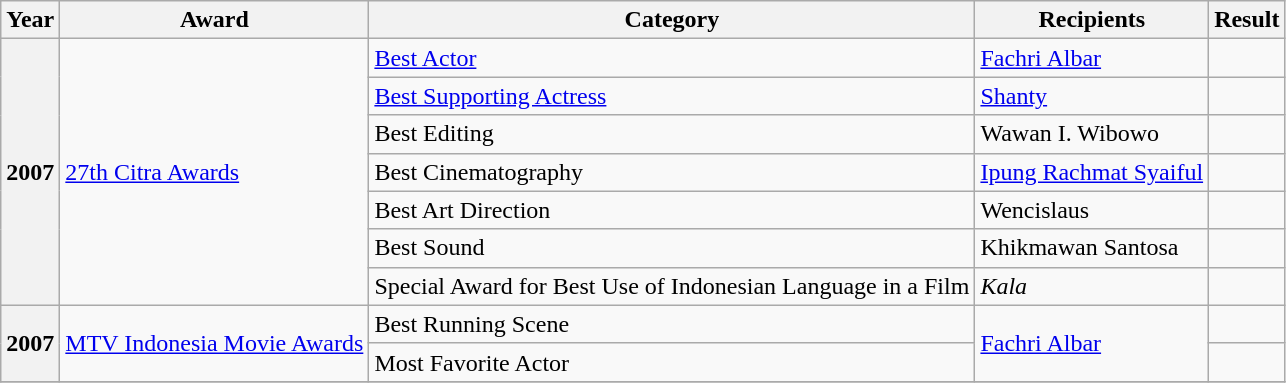<table class="wikitable sortable">
<tr>
<th>Year</th>
<th>Award</th>
<th>Category</th>
<th>Recipients</th>
<th>Result</th>
</tr>
<tr>
<th rowspan="7">2007</th>
<td rowspan="7"><a href='#'>27th Citra Awards</a></td>
<td><a href='#'>Best Actor</a></td>
<td><a href='#'>Fachri Albar</a></td>
<td></td>
</tr>
<tr>
<td><a href='#'>Best Supporting Actress</a></td>
<td><a href='#'>Shanty</a></td>
<td></td>
</tr>
<tr>
<td>Best Editing</td>
<td>Wawan I. Wibowo</td>
<td></td>
</tr>
<tr>
<td>Best Cinematography</td>
<td><a href='#'>Ipung Rachmat Syaiful</a></td>
<td></td>
</tr>
<tr>
<td>Best Art Direction</td>
<td>Wencislaus</td>
<td></td>
</tr>
<tr>
<td>Best Sound</td>
<td>Khikmawan Santosa</td>
<td></td>
</tr>
<tr>
<td>Special Award for Best Use of Indonesian Language in a Film</td>
<td><em>Kala</em></td>
<td></td>
</tr>
<tr>
<th rowspan="2">2007</th>
<td rowspan="2"><a href='#'>MTV Indonesia Movie Awards</a></td>
<td>Best Running Scene</td>
<td rowspan="2"><a href='#'>Fachri Albar</a></td>
<td></td>
</tr>
<tr>
<td>Most Favorite Actor</td>
<td></td>
</tr>
<tr>
</tr>
</table>
